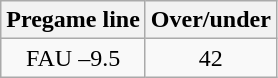<table class="wikitable">
<tr align="center">
<th style=>Pregame line</th>
<th style=>Over/under</th>
</tr>
<tr align="center">
<td>FAU –9.5</td>
<td>42</td>
</tr>
</table>
